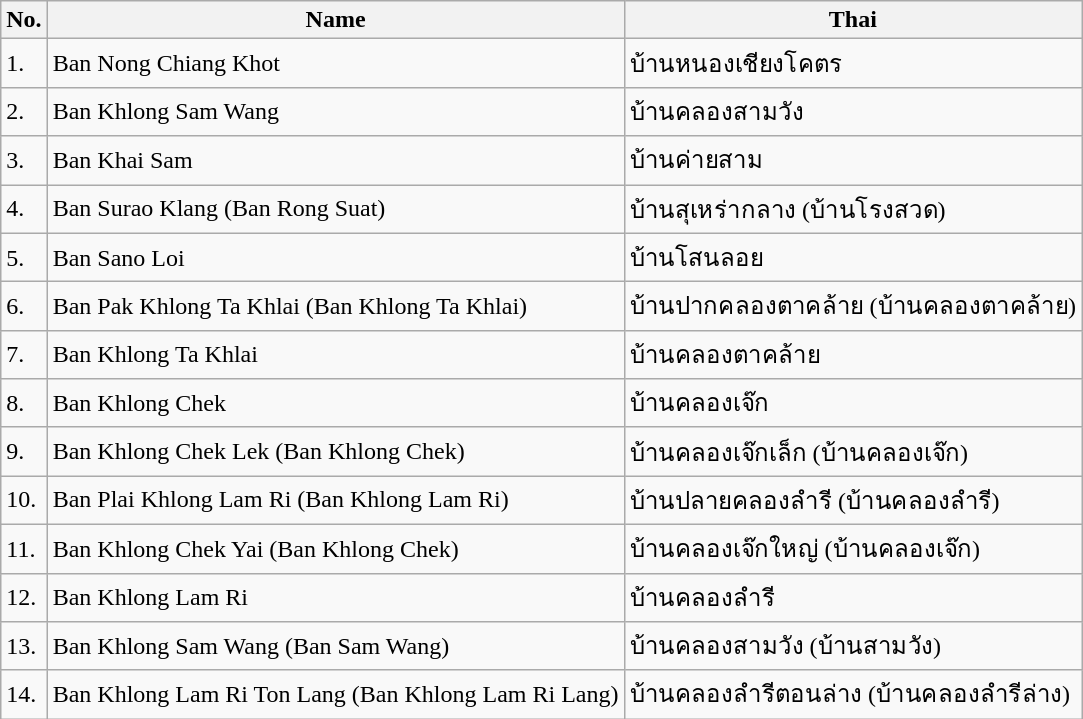<table class="wikitable sortable">
<tr>
<th>No.</th>
<th>Name</th>
<th>Thai</th>
</tr>
<tr>
<td>1.</td>
<td>Ban Nong Chiang Khot</td>
<td>บ้านหนองเชียงโคตร</td>
</tr>
<tr>
<td>2.</td>
<td>Ban Khlong Sam Wang</td>
<td>บ้านคลองสามวัง</td>
</tr>
<tr>
<td>3.</td>
<td>Ban Khai Sam</td>
<td>บ้านค่ายสาม</td>
</tr>
<tr>
<td>4.</td>
<td>Ban Surao Klang (Ban Rong Suat)</td>
<td>บ้านสุเหร่ากลาง (บ้านโรงสวด)</td>
</tr>
<tr>
<td>5.</td>
<td>Ban Sano Loi</td>
<td>บ้านโสนลอย</td>
</tr>
<tr>
<td>6.</td>
<td>Ban Pak Khlong Ta Khlai (Ban Khlong Ta Khlai)</td>
<td>บ้านปากคลองตาคล้าย (บ้านคลองตาคล้าย)</td>
</tr>
<tr>
<td>7.</td>
<td>Ban Khlong Ta Khlai</td>
<td>บ้านคลองตาคล้าย</td>
</tr>
<tr>
<td>8.</td>
<td>Ban Khlong Chek</td>
<td>บ้านคลองเจ๊ก</td>
</tr>
<tr>
<td>9.</td>
<td>Ban Khlong Chek Lek (Ban Khlong Chek)</td>
<td>บ้านคลองเจ๊กเล็ก (บ้านคลองเจ๊ก)</td>
</tr>
<tr>
<td>10.</td>
<td>Ban Plai Khlong Lam Ri (Ban Khlong Lam Ri)</td>
<td>บ้านปลายคลองลำรี (บ้านคลองลำรี)</td>
</tr>
<tr>
<td>11.</td>
<td>Ban Khlong Chek Yai (Ban Khlong Chek)</td>
<td>บ้านคลองเจ๊กใหญ่ (บ้านคลองเจ๊ก)</td>
</tr>
<tr>
<td>12.</td>
<td>Ban Khlong Lam Ri</td>
<td>บ้านคลองลำรี</td>
</tr>
<tr>
<td>13.</td>
<td>Ban Khlong Sam Wang (Ban Sam Wang)</td>
<td>บ้านคลองสามวัง (บ้านสามวัง)</td>
</tr>
<tr>
<td>14.</td>
<td>Ban Khlong Lam Ri Ton Lang (Ban Khlong Lam Ri Lang)</td>
<td>บ้านคลองลำรีตอนล่าง (บ้านคลองลำรีล่าง)</td>
</tr>
</table>
